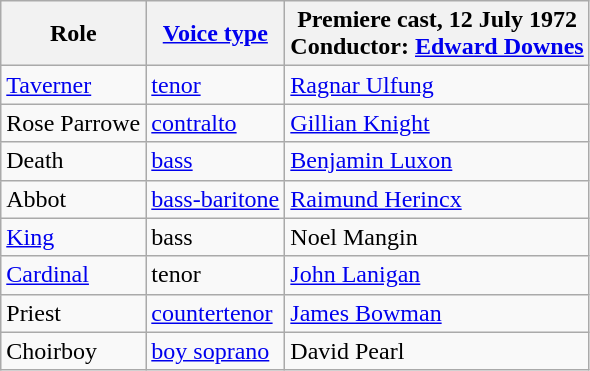<table class="wikitable">
<tr>
<th>Role</th>
<th><a href='#'>Voice type</a></th>
<th>Premiere cast, 12 July 1972<br>Conductor: <a href='#'>Edward Downes</a></th>
</tr>
<tr>
<td><a href='#'>Taverner</a></td>
<td><a href='#'>tenor</a></td>
<td><a href='#'>Ragnar Ulfung</a></td>
</tr>
<tr>
<td>Rose Parrowe</td>
<td><a href='#'>contralto</a></td>
<td><a href='#'>Gillian Knight</a></td>
</tr>
<tr>
<td>Death</td>
<td><a href='#'>bass</a></td>
<td><a href='#'>Benjamin Luxon</a></td>
</tr>
<tr>
<td>Abbot</td>
<td><a href='#'>bass-baritone</a></td>
<td><a href='#'>Raimund Herincx</a></td>
</tr>
<tr>
<td><a href='#'>King</a></td>
<td>bass</td>
<td>Noel Mangin</td>
</tr>
<tr>
<td><a href='#'>Cardinal</a></td>
<td>tenor</td>
<td><a href='#'>John Lanigan</a></td>
</tr>
<tr>
<td>Priest</td>
<td><a href='#'>countertenor</a></td>
<td><a href='#'>James Bowman</a></td>
</tr>
<tr>
<td>Choirboy</td>
<td><a href='#'>boy soprano</a></td>
<td>David Pearl</td>
</tr>
</table>
